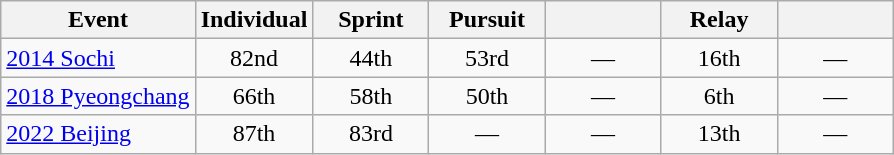<table class="wikitable" style="text-align: center;">
<tr ">
<th>Event</th>
<th style="width:70px;">Individual</th>
<th style="width:70px;">Sprint</th>
<th style="width:70px;">Pursuit</th>
<th style="width:70px;"></th>
<th style="width:70px;">Relay</th>
<th style="width:70px;"></th>
</tr>
<tr>
<td align=left> <a href='#'>2014 Sochi</a></td>
<td>82nd</td>
<td>44th</td>
<td>53rd</td>
<td>—</td>
<td>16th</td>
<td>—</td>
</tr>
<tr>
<td align=left> <a href='#'>2018 Pyeongchang</a></td>
<td>66th</td>
<td>58th</td>
<td>50th</td>
<td>—</td>
<td>6th</td>
<td>—</td>
</tr>
<tr>
<td align=left> <a href='#'>2022 Beijing</a></td>
<td>87th</td>
<td>83rd</td>
<td>—</td>
<td>—</td>
<td>13th</td>
<td>—</td>
</tr>
</table>
